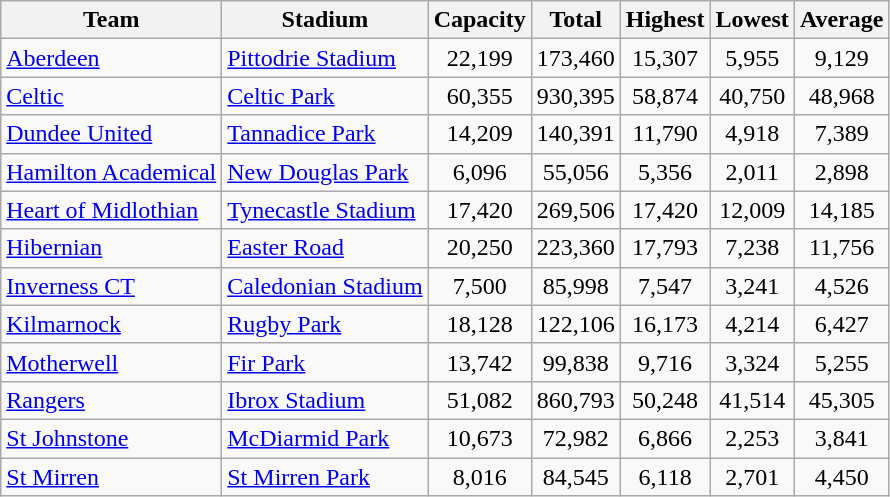<table class="wikitable sortable" style="text-align:center">
<tr>
<th>Team</th>
<th>Stadium</th>
<th>Capacity</th>
<th>Total</th>
<th>Highest</th>
<th>Lowest</th>
<th>Average</th>
</tr>
<tr>
<td align=left><a href='#'>Aberdeen</a></td>
<td align=left><a href='#'>Pittodrie Stadium</a></td>
<td>22,199</td>
<td>173,460</td>
<td>15,307</td>
<td>5,955</td>
<td>9,129</td>
</tr>
<tr>
<td align=left><a href='#'>Celtic</a></td>
<td align=left><a href='#'>Celtic Park</a></td>
<td>60,355</td>
<td>930,395</td>
<td>58,874</td>
<td>40,750</td>
<td>48,968</td>
</tr>
<tr>
<td align=left><a href='#'>Dundee United</a></td>
<td align=left><a href='#'>Tannadice Park</a></td>
<td>14,209</td>
<td>140,391</td>
<td>11,790</td>
<td>4,918</td>
<td>7,389</td>
</tr>
<tr>
<td align=left><a href='#'>Hamilton Academical</a></td>
<td align=left><a href='#'>New Douglas Park</a></td>
<td>6,096</td>
<td>55,056</td>
<td>5,356</td>
<td>2,011</td>
<td>2,898</td>
</tr>
<tr>
<td align=left><a href='#'>Heart of Midlothian</a></td>
<td align=left><a href='#'>Tynecastle Stadium</a></td>
<td>17,420</td>
<td>269,506</td>
<td>17,420</td>
<td>12,009</td>
<td>14,185</td>
</tr>
<tr>
<td align=left><a href='#'>Hibernian</a></td>
<td align=left><a href='#'>Easter Road</a></td>
<td>20,250</td>
<td>223,360</td>
<td>17,793</td>
<td>7,238</td>
<td>11,756</td>
</tr>
<tr>
<td align=left><a href='#'>Inverness CT</a></td>
<td align=left><a href='#'>Caledonian Stadium</a></td>
<td>7,500</td>
<td>85,998</td>
<td>7,547</td>
<td>3,241</td>
<td>4,526</td>
</tr>
<tr>
<td align=left><a href='#'>Kilmarnock</a></td>
<td align=left><a href='#'>Rugby Park</a></td>
<td>18,128</td>
<td>122,106</td>
<td>16,173</td>
<td>4,214</td>
<td>6,427</td>
</tr>
<tr>
<td align=left><a href='#'>Motherwell</a></td>
<td align=left><a href='#'>Fir Park</a></td>
<td>13,742</td>
<td>99,838</td>
<td>9,716</td>
<td>3,324</td>
<td>5,255</td>
</tr>
<tr>
<td align=left><a href='#'>Rangers</a></td>
<td align=left><a href='#'>Ibrox Stadium</a></td>
<td>51,082</td>
<td>860,793</td>
<td>50,248</td>
<td>41,514</td>
<td>45,305</td>
</tr>
<tr>
<td align=left><a href='#'>St Johnstone</a></td>
<td align=left><a href='#'>McDiarmid Park</a></td>
<td>10,673</td>
<td>72,982</td>
<td>6,866</td>
<td>2,253</td>
<td>3,841</td>
</tr>
<tr>
<td align=left><a href='#'>St Mirren</a></td>
<td align=left><a href='#'>St Mirren Park</a></td>
<td>8,016</td>
<td>84,545</td>
<td>6,118</td>
<td>2,701</td>
<td>4,450</td>
</tr>
</table>
